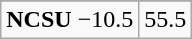<table class="wikitable">
<tr align="center">
</tr>
<tr align="center">
<td><strong>NCSU</strong> −10.5</td>
<td>55.5</td>
</tr>
</table>
